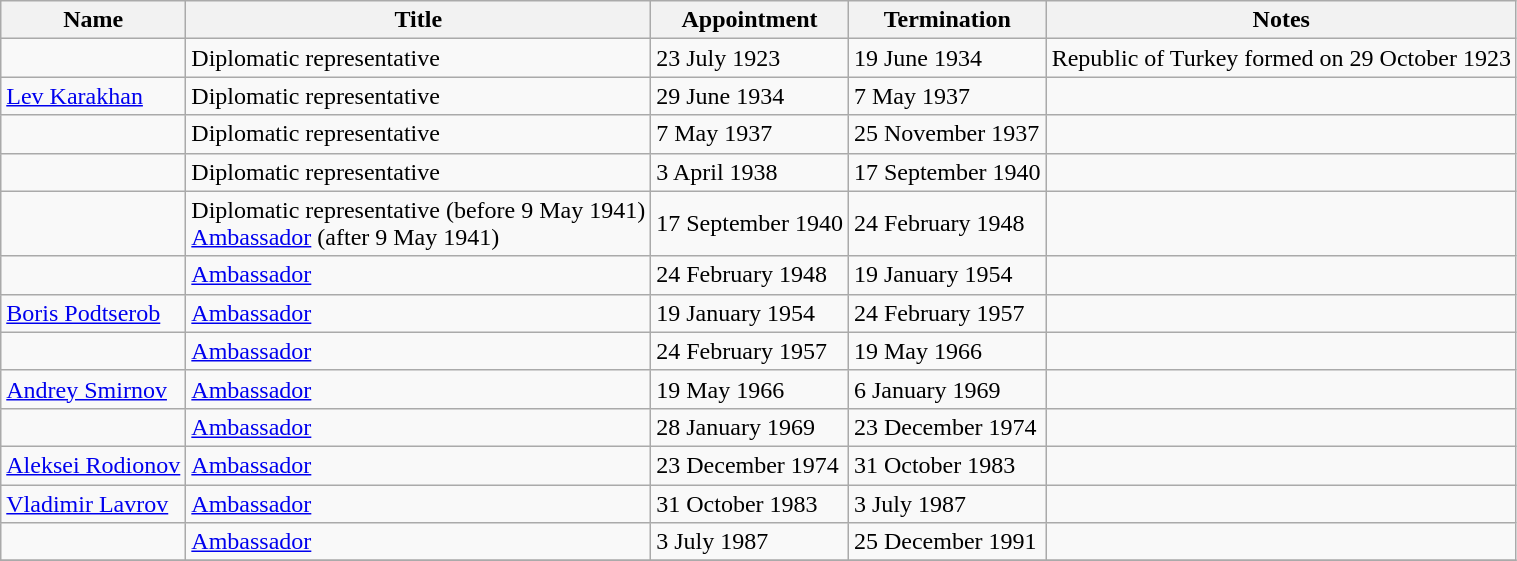<table class="wikitable">
<tr valign="middle">
<th>Name</th>
<th>Title</th>
<th>Appointment</th>
<th>Termination</th>
<th>Notes</th>
</tr>
<tr>
<td></td>
<td>Diplomatic representative</td>
<td>23 July 1923</td>
<td>19 June 1934</td>
<td>Republic of Turkey formed on 29 October 1923</td>
</tr>
<tr>
<td><a href='#'>Lev Karakhan</a></td>
<td>Diplomatic representative</td>
<td>29 June 1934</td>
<td>7 May 1937</td>
<td></td>
</tr>
<tr>
<td></td>
<td>Diplomatic representative</td>
<td>7 May 1937</td>
<td>25 November 1937</td>
<td></td>
</tr>
<tr>
<td></td>
<td>Diplomatic representative</td>
<td>3 April 1938</td>
<td>17 September 1940</td>
<td></td>
</tr>
<tr>
<td></td>
<td>Diplomatic representative (before 9 May 1941)<br><a href='#'>Ambassador</a> (after 9 May 1941)</td>
<td>17 September 1940</td>
<td>24 February 1948</td>
<td></td>
</tr>
<tr>
<td></td>
<td><a href='#'>Ambassador</a></td>
<td>24 February 1948</td>
<td>19 January 1954</td>
<td></td>
</tr>
<tr>
<td><a href='#'>Boris Podtserob</a></td>
<td><a href='#'>Ambassador</a></td>
<td>19 January 1954</td>
<td>24 February 1957</td>
<td></td>
</tr>
<tr>
<td></td>
<td><a href='#'>Ambassador</a></td>
<td>24 February 1957</td>
<td>19 May 1966</td>
<td></td>
</tr>
<tr>
<td><a href='#'>Andrey Smirnov</a></td>
<td><a href='#'>Ambassador</a></td>
<td>19 May 1966</td>
<td>6 January 1969</td>
<td></td>
</tr>
<tr>
<td></td>
<td><a href='#'>Ambassador</a></td>
<td>28 January 1969</td>
<td>23 December 1974</td>
<td></td>
</tr>
<tr>
<td><a href='#'>Aleksei Rodionov</a></td>
<td><a href='#'>Ambassador</a></td>
<td>23 December 1974</td>
<td>31 October 1983</td>
<td></td>
</tr>
<tr>
<td><a href='#'>Vladimir Lavrov</a></td>
<td><a href='#'>Ambassador</a></td>
<td>31 October 1983</td>
<td>3 July 1987</td>
<td></td>
</tr>
<tr>
<td></td>
<td><a href='#'>Ambassador</a></td>
<td>3 July 1987</td>
<td>25 December 1991</td>
<td></td>
</tr>
<tr>
</tr>
</table>
